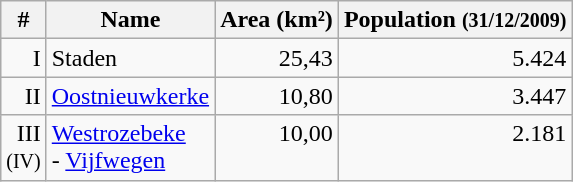<table class="wikitable">
<tr align="center">
<th>#</th>
<th>Name</th>
<th>Area (km²)</th>
<th>Population <small>(31/12/2009)</small></th>
</tr>
<tr align="right">
<td>I</td>
<td align="left">Staden</td>
<td>25,43</td>
<td>5.424</td>
</tr>
<tr align="right">
<td>II</td>
<td align="left"><a href='#'>Oostnieuwkerke</a></td>
<td>10,80</td>
<td>3.447</td>
</tr>
<tr align="right">
<td>III <br> <small>(IV)</small></td>
<td align="left"><a href='#'>Westrozebeke</a> <br>- <a href='#'>Vijfwegen</a></td>
<td>10,00 <br> </td>
<td>2.181 <br> </td>
</tr>
</table>
